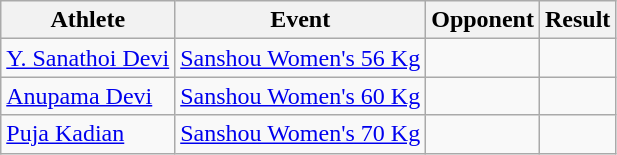<table class="wikitable">
<tr>
<th>Athlete</th>
<th>Event</th>
<th>Opponent</th>
<th>Result</th>
</tr>
<tr>
<td><a href='#'>Y. Sanathoi Devi</a></td>
<td><a href='#'>Sanshou Women's 56 Kg</a></td>
<td></td>
<td></td>
</tr>
<tr>
<td><a href='#'>Anupama Devi</a></td>
<td><a href='#'>Sanshou Women's 60 Kg</a></td>
<td></td>
<td></td>
</tr>
<tr>
<td><a href='#'>Puja Kadian</a></td>
<td><a href='#'>Sanshou Women's 70 Kg</a></td>
<td></td>
<td></td>
</tr>
</table>
